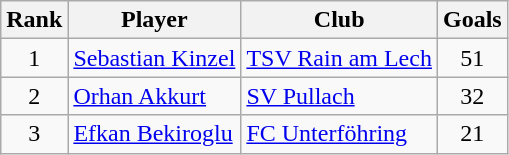<table class="wikitable" style="text-align:center">
<tr>
<th>Rank</th>
<th>Player</th>
<th>Club</th>
<th>Goals</th>
</tr>
<tr>
<td>1</td>
<td align="left"> <a href='#'>Sebastian Kinzel</a></td>
<td align="left"><a href='#'>TSV Rain am Lech</a></td>
<td>51</td>
</tr>
<tr>
<td>2</td>
<td align="left"> <a href='#'>Orhan Akkurt</a></td>
<td align="left"><a href='#'>SV Pullach</a></td>
<td>32</td>
</tr>
<tr>
<td>3</td>
<td align="left"> <a href='#'>Efkan Bekiroglu</a></td>
<td align="left"><a href='#'>FC Unterföhring</a></td>
<td>21</td>
</tr>
</table>
